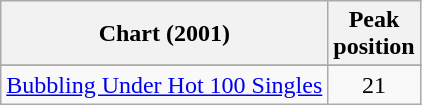<table class="wikitable sortable">
<tr>
<th align="center">Chart (2001)</th>
<th align="center">Peak<br>position</th>
</tr>
<tr>
</tr>
<tr>
<td><a href='#'>Bubbling Under Hot 100 Singles</a></td>
<td align="center">21</td>
</tr>
</table>
